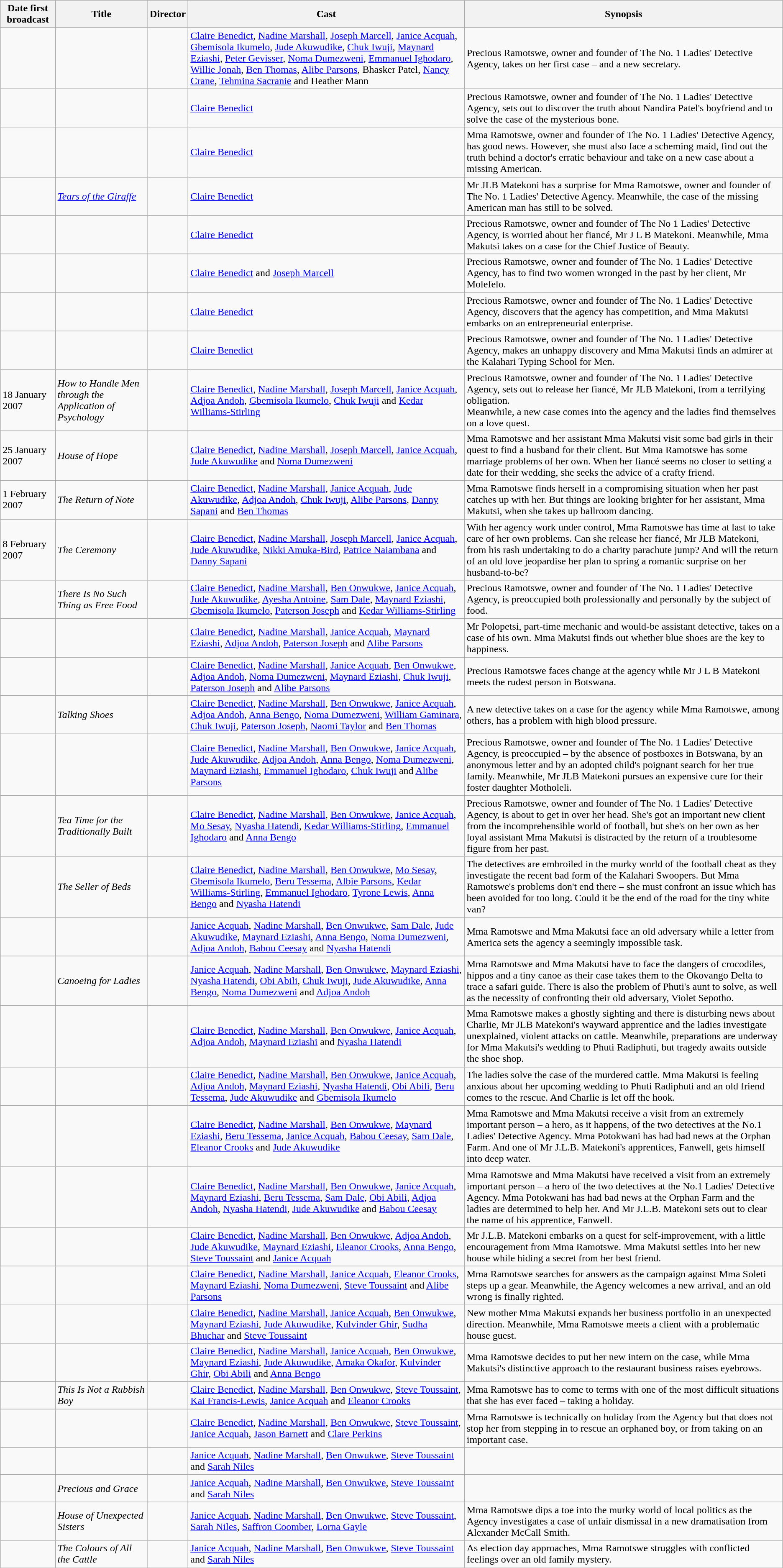<table class="wikitable sortable">
<tr>
<th>Date first broadcast</th>
<th>Title</th>
<th>Director</th>
<th class="unsortable">Cast</th>
<th class="unsortable">Synopsis</th>
</tr>
<tr id="The Daddy">
<td></td>
<td><em></em> </td>
<td></td>
<td><a href='#'>Claire Benedict</a>, <a href='#'>Nadine Marshall</a>, <a href='#'>Joseph Marcell</a>, <a href='#'>Janice Acquah</a>, <a href='#'>Gbemisola Ikumelo</a>, <a href='#'>Jude Akuwudike</a>, <a href='#'>Chuk Iwuji</a>, <a href='#'>Maynard Eziashi</a>, <a href='#'>Peter Gevisser</a>, <a href='#'>Noma Dumezweni</a>, <a href='#'>Emmanuel Ighodaro</a>, <a href='#'>Willie Jonah</a>, <a href='#'>Ben Thomas</a>, <a href='#'>Alibe Parsons</a>, Bhasker Patel, <a href='#'>Nancy Crane</a>, <a href='#'>Tehmina Sacranie</a> and Heather Mann</td>
<td>Precious Ramotswe, owner and founder of The No. 1 Ladies' Detective Agency, takes on her first case – and a new secretary.</td>
</tr>
<tr id="The Bone">
<td></td>
<td><em></em> </td>
<td></td>
<td><a href='#'>Claire Benedict</a></td>
<td>Precious Ramotswe, owner and founder of The No. 1 Ladies' Detective Agency, sets out to discover the truth about Nandira Patel's boyfriend and to solve the case of the mysterious bone.</td>
</tr>
<tr id="The Maid">
<td></td>
<td><em></em> </td>
<td></td>
<td><a href='#'>Claire Benedict</a></td>
<td>Mma Ramotswe, owner and founder of The No. 1 Ladies' Detective Agency, has good news. However, she must also face a scheming maid, find out the truth behind a doctor's erratic behaviour and take on a new case about a missing American.</td>
</tr>
<tr id="Tears of the Giraffe">
<td></td>
<td><em><a href='#'>Tears of the Giraffe</a></em> </td>
<td></td>
<td><a href='#'>Claire Benedict</a></td>
<td>Mr JLB Matekoni has a surprise for Mma Ramotswe, owner and founder of The No. 1 Ladies' Detective Agency. Meanwhile, the case of the missing American man has still to be solved.</td>
</tr>
<tr id="The Chief Justice of Beauty">
<td></td>
<td><em></em> </td>
<td></td>
<td><a href='#'>Claire Benedict</a></td>
<td>Precious Ramotswe, owner and founder of The No 1 Ladies' Detective Agency, is worried about her fiancé, Mr J L B Matekoni. Meanwhile, Mma Makutsi takes on a case for the Chief Justice of Beauty.</td>
</tr>
<tr id="The Confession">
<td></td>
<td><em></em> </td>
<td></td>
<td><a href='#'>Claire Benedict</a> and <a href='#'>Joseph Marcell</a></td>
<td>Precious Ramotswe, owner and founder of The No. 1 Ladies' Detective Agency, has to find two women wronged in the past by her client, Mr Molefelo.</td>
</tr>
<tr id="The Kalahari Typing School for Men">
<td></td>
<td><em></em> </td>
<td></td>
<td><a href='#'>Claire Benedict</a></td>
<td>Precious Ramotswe, owner and founder of The No. 1 Ladies' Detective Agency, discovers that the agency has competition, and Mma Makutsi embarks on an entrepreneurial enterprise.</td>
</tr>
<tr id="The Admirer">
<td></td>
<td><em></em> </td>
<td></td>
<td><a href='#'>Claire Benedict</a></td>
<td>Precious Ramotswe, owner and founder of The No. 1 Ladies' Detective Agency, makes an unhappy discovery and Mma Makutsi finds an admirer at the Kalahari Typing School for Men.</td>
</tr>
<tr id="How to Handle Men through the Application of Psychology">
<td>18 January 2007</td>
<td><em>How to Handle Men through the Application of Psychology</em></td>
<td></td>
<td><a href='#'>Claire Benedict</a>, <a href='#'>Nadine Marshall</a>, <a href='#'>Joseph Marcell</a>, <a href='#'>Janice Acquah</a>, <a href='#'>Adjoa Andoh</a>, <a href='#'>Gbemisola Ikumelo</a>, <a href='#'>Chuk Iwuji</a> and <a href='#'>Kedar Williams-Stirling</a></td>
<td>Precious Ramotswe, owner and founder of The No. 1 Ladies' Detective Agency, sets out to release her fiancé, Mr JLB Matekoni, from a terrifying obligation.<br>Meanwhile, a new case comes into the agency and the ladies find themselves on a love quest.</td>
</tr>
<tr id="House of Hope">
<td>25 January 2007</td>
<td><em>House of Hope</em></td>
<td></td>
<td><a href='#'>Claire Benedict</a>, <a href='#'>Nadine Marshall</a>, <a href='#'>Joseph Marcell</a>, <a href='#'>Janice Acquah</a>, <a href='#'>Jude Akuwudike</a> and <a href='#'>Noma Dumezweni</a></td>
<td>Mma Ramotswe and her assistant Mma Makutsi visit some bad girls in their quest to find a husband for their client. But Mma Ramotswe has some marriage problems of her own. When her fiancé seems no closer to setting a date for their wedding, she seeks the advice of a crafty friend.</td>
</tr>
<tr id="The Return of Note">
<td>1 February 2007</td>
<td><em>The Return of Note</em></td>
<td></td>
<td><a href='#'>Claire Benedict</a>, <a href='#'>Nadine Marshall</a>, <a href='#'>Janice Acquah</a>, <a href='#'>Jude Akuwudike</a>, <a href='#'>Adjoa Andoh</a>, <a href='#'>Chuk Iwuji</a>, <a href='#'>Alibe Parsons</a>, <a href='#'>Danny Sapani</a> and <a href='#'>Ben Thomas</a></td>
<td>Mma Ramotswe finds herself in a compromising situation when her past catches up with her. But things are looking brighter for her assistant, Mma Makutsi, when she takes up ballroom dancing.</td>
</tr>
<tr id="The Ceremony">
<td>8 February 2007</td>
<td><em>The Ceremony</em></td>
<td></td>
<td><a href='#'>Claire Benedict</a>, <a href='#'>Nadine Marshall</a>, <a href='#'>Joseph Marcell</a>, <a href='#'>Janice Acquah</a>, <a href='#'>Jude Akuwudike</a>, <a href='#'>Nikki Amuka-Bird</a>, <a href='#'>Patrice Naiambana</a> and <a href='#'>Danny Sapani</a></td>
<td>With her agency work under control, Mma Ramotswe has time at last to take care of her own problems. Can she release her fiancé, Mr JLB Matekoni, from his rash undertaking to do a charity parachute jump? And will the return of an old love jeopardise her plan to spring a romantic surprise on her husband-to-be?</td>
</tr>
<tr id="There Is No Such Thing as Free Food">
<td></td>
<td><em>There Is No Such Thing as Free Food</em> </td>
<td></td>
<td><a href='#'>Claire Benedict</a>, <a href='#'>Nadine Marshall</a>, <a href='#'>Ben Onwukwe</a>, <a href='#'>Janice Acquah</a>, <a href='#'>Jude Akuwudike</a>, <a href='#'>Ayesha Antoine</a>, <a href='#'>Sam Dale</a>, <a href='#'>Maynard Eziashi</a>, <a href='#'>Gbemisola Ikumelo</a>, <a href='#'>Paterson Joseph</a> and <a href='#'>Kedar Williams-Stirling</a></td>
<td>Precious Ramotswe, owner and founder of The No. 1 Ladies' Detective Agency, is preoccupied both professionally and personally by the subject of food.</td>
</tr>
<tr id="The Best Profession for a Blackmailer">
<td></td>
<td><em></em> </td>
<td></td>
<td><a href='#'>Claire Benedict</a>, <a href='#'>Nadine Marshall</a>, <a href='#'>Janice Acquah</a>, <a href='#'>Maynard Eziashi</a>, <a href='#'>Adjoa Andoh</a>, <a href='#'>Paterson Joseph</a> and <a href='#'>Alibe Parsons</a></td>
<td>Mr Polopetsi, part-time mechanic and would-be assistant detective, takes on a case of his own. Mma Makutsi finds out whether blue shoes are the key to happiness.</td>
</tr>
<tr id="A Very Rude Woman">
<td></td>
<td><em></em> </td>
<td></td>
<td><a href='#'>Claire Benedict</a>, <a href='#'>Nadine Marshall</a>, <a href='#'>Janice Acquah</a>, <a href='#'>Ben Onwukwe</a>, <a href='#'>Adjoa Andoh</a>, <a href='#'>Noma Dumezweni</a>, <a href='#'>Maynard Eziashi</a>, <a href='#'>Chuk Iwuji</a>, <a href='#'>Paterson Joseph</a> and <a href='#'>Alibe Parsons</a></td>
<td>Precious Ramotswe faces change at the agency while Mr J L B Matekoni meets the rudest person in Botswana.</td>
</tr>
<tr id="Talking Shoes">
<td></td>
<td><em>Talking Shoes</em> </td>
<td></td>
<td><a href='#'>Claire Benedict</a>, <a href='#'>Nadine Marshall</a>, <a href='#'>Ben Onwukwe</a>, <a href='#'>Janice Acquah</a>, <a href='#'>Adjoa Andoh</a>, <a href='#'>Anna Bengo</a>, <a href='#'>Noma Dumezweni</a>, <a href='#'>William Gaminara</a>, <a href='#'>Chuk Iwuji</a>, <a href='#'>Paterson Joseph</a>, <a href='#'>Naomi Taylor</a> and <a href='#'>Ben Thomas</a></td>
<td>A new detective takes on a case for the agency while Mma Ramotswe, among others, has a problem with high blood pressure.</td>
</tr>
<tr id="The Miracle at Speedy Motors">
<td></td>
<td><em></em> </td>
<td></td>
<td><a href='#'>Claire Benedict</a>, <a href='#'>Nadine Marshall</a>, <a href='#'>Ben Onwukwe</a>, <a href='#'>Janice Acquah</a>, <a href='#'>Jude Akuwudike</a>, <a href='#'>Adjoa Andoh</a>, <a href='#'>Anna Bengo</a>, <a href='#'>Noma Dumezweni</a>, <a href='#'>Maynard Eziashi</a>, <a href='#'>Emmanuel Ighodaro</a>, <a href='#'>Chuk Iwuji</a> and <a href='#'>Alibe Parsons</a></td>
<td>Precious Ramotswe, owner and founder of The No. 1 Ladies' Detective Agency, is preoccupied – by the absence of postboxes in Botswana, by an anonymous letter and by an adopted child's poignant search for her true family. Meanwhile, Mr JLB Matekoni pursues an expensive cure for their foster daughter Motholeli.</td>
</tr>
<tr id="Tea Time for the Traditionally Built">
<td></td>
<td><em>Tea Time for the Traditionally Built</em> </td>
<td></td>
<td><a href='#'>Claire Benedict</a>, <a href='#'>Nadine Marshall</a>, <a href='#'>Ben Onwukwe</a>, <a href='#'>Janice Acquah</a>, <a href='#'>Mo Sesay</a>, <a href='#'>Nyasha Hatendi</a>, <a href='#'>Kedar Williams-Stirling</a>, <a href='#'>Emmanuel Ighodaro</a> and <a href='#'>Anna Bengo</a></td>
<td>Precious Ramotswe, owner and founder of The No. 1 Ladies' Detective Agency, is about to get in over her head. She's got an important new client from the incomprehensible world of football, but she's on her own as her loyal assistant Mma Makutsi is distracted by the return of a troublesome figure from her past.</td>
</tr>
<tr id="The Seller of Beds">
<td></td>
<td><em>The Seller of Beds</em> </td>
<td></td>
<td><a href='#'>Claire Benedict</a>, <a href='#'>Nadine Marshall</a>, <a href='#'>Ben Onwukwe</a>, <a href='#'>Mo Sesay</a>, <a href='#'>Gbemisola Ikumelo</a>, <a href='#'>Beru Tessema</a>, <a href='#'>Albie Parsons</a>, <a href='#'>Kedar Williams-Stirling</a>, <a href='#'>Emmanuel Ighodaro</a>, <a href='#'>Tyrone Lewis</a>, <a href='#'>Anna Bengo</a> and <a href='#'>Nyasha Hatendi</a></td>
<td>The detectives are embroiled in the murky world of the football cheat as they investigate the recent bad form of the Kalahari Swoopers. But Mma Ramotswe's problems don't end there – she must confront an issue which has been avoided for too long. Could it be the end of the road for the tiny white van?</td>
</tr>
<tr id="An Exceptionally Wicked Lady">
<td></td>
<td><em></em> </td>
<td></td>
<td><a href='#'>Janice Acquah</a>, <a href='#'>Nadine Marshall</a>, <a href='#'>Ben Onwukwe</a>, <a href='#'>Sam Dale</a>, <a href='#'>Jude Akuwudike</a>, <a href='#'>Maynard Eziashi</a>, <a href='#'>Anna Bengo</a>, <a href='#'>Noma Dumezweni</a>, <a href='#'>Adjoa Andoh</a>, <a href='#'>Babou Ceesay</a> and <a href='#'>Nyasha Hatendi</a></td>
<td>Mma Ramotswe and Mma Makutsi face an old adversary while a letter from America sets the agency a seemingly impossible task.</td>
</tr>
<tr id="Canoeing for Ladies">
<td></td>
<td><em>Canoeing for Ladies</em> </td>
<td></td>
<td><a href='#'>Janice Acquah</a>, <a href='#'>Nadine Marshall</a>, <a href='#'>Ben Onwukwe</a>, <a href='#'>Maynard Eziashi</a>, <a href='#'>Nyasha Hatendi</a>, <a href='#'>Obi Abili</a>, <a href='#'>Chuk Iwuji</a>, <a href='#'>Jude Akuwudike</a>, <a href='#'>Anna Bengo</a>, <a href='#'>Noma Dumezweni</a> and <a href='#'>Adjoa Andoh</a></td>
<td>Mma Ramotswe and Mma Makutsi have to face the dangers of crocodiles, hippos and a tiny canoe as their case takes them to the Okovango Delta to trace a safari guide. There is also the problem of Phuti's aunt to solve, as well as the necessity of confronting their old adversary, Violet Sepotho.</td>
</tr>
<tr id="A Late Van Just Glimpsed">
<td></td>
<td><em></em> </td>
<td></td>
<td><a href='#'>Claire Benedict</a>, <a href='#'>Nadine Marshall</a>, <a href='#'>Ben Onwukwe</a>, <a href='#'>Janice Acquah</a>, <a href='#'>Adjoa Andoh</a>, <a href='#'>Maynard Eziashi</a> and <a href='#'>Nyasha Hatendi</a></td>
<td>Mma Ramotswe makes a ghostly sighting and there is disturbing news about Charlie, Mr JLB Matekoni's wayward apprentice and the ladies investigate unexplained, violent attacks on cattle. Meanwhile, preparations are underway for Mma Makutsi's wedding to Phuti Radiphuti, but tragedy awaits outside the shoe shop.</td>
</tr>
<tr id="The Saturday Big Tent Wedding">
<td></td>
<td><em></em> </td>
<td></td>
<td><a href='#'>Claire Benedict</a>, <a href='#'>Nadine Marshall</a>, <a href='#'>Ben Onwukwe</a>, <a href='#'>Janice Acquah</a>, <a href='#'>Adjoa Andoh</a>, <a href='#'>Maynard Eziashi</a>, <a href='#'>Nyasha Hatendi</a>, <a href='#'>Obi Abili</a>, <a href='#'>Beru Tessema</a>, <a href='#'>Jude Akuwudike</a> and <a href='#'>Gbemisola Ikumelo</a></td>
<td>The ladies solve the case of the murdered cattle. Mma Makutsi is feeling anxious about her upcoming wedding to Phuti Radiphuti and an old friend comes to the rescue. And Charlie is let off the hook.</td>
</tr>
<tr id="A Man from a Far Place">
<td></td>
<td><em></em> </td>
<td></td>
<td><a href='#'>Claire Benedict</a>, <a href='#'>Nadine Marshall</a>, <a href='#'>Ben Onwukwe</a>, <a href='#'>Maynard Eziashi</a>, <a href='#'>Beru Tessema</a>, <a href='#'>Janice Acquah</a>, <a href='#'>Babou Ceesay</a>, <a href='#'>Sam Dale</a>, <a href='#'>Eleanor Crooks</a> and <a href='#'>Jude Akuwudike</a></td>
<td>Mma Ramotswe and Mma Makutsi receive a visit from an extremely important person – a hero, as it happens, of the two detectives at the No.1 Ladies' Detective Agency. Mma Potokwani has had bad news at the Orphan Farm. And one of Mr J.L.B. Matekoni's apprentices, Fanwell, gets himself into deep water.</td>
</tr>
<tr id="The Limpopo Academy of Private Detection">
<td></td>
<td><em></em> </td>
<td></td>
<td><a href='#'>Claire Benedict</a>, <a href='#'>Nadine Marshall</a>, <a href='#'>Ben Onwukwe</a>, <a href='#'>Janice Acquah</a>, <a href='#'>Maynard Eziashi</a>, <a href='#'>Beru Tessema</a>, <a href='#'>Sam Dale</a>, <a href='#'>Obi Abili</a>, <a href='#'>Adjoa Andoh</a>, <a href='#'>Nyasha Hatendi</a>, <a href='#'>Jude Akuwudike</a> and <a href='#'>Babou Ceesay</a></td>
<td>Mma Ramotswe and Mma Makutsi have received a visit from an extremely important person – a hero of the two detectives at the No.1 Ladies' Detective Agency. Mma Potokwani has had bad news at the Orphan Farm and the ladies are determined to help her. And Mr J.L.B. Matekoni sets out to clear the name of his apprentice, Fanwell.</td>
</tr>
<tr id="The Modern Husband Course">
<td></td>
<td><em></em> </td>
<td></td>
<td><a href='#'>Claire Benedict</a>, <a href='#'>Nadine Marshall</a>, <a href='#'>Ben Onwukwe</a>, <a href='#'>Adjoa Andoh</a>, <a href='#'>Jude Akuwudike</a>, <a href='#'>Maynard Eziashi</a>, <a href='#'>Eleanor Crooks</a>, <a href='#'>Anna Bengo</a>, <a href='#'>Steve Toussaint</a> and <a href='#'>Janice Acquah</a></td>
<td>Mr J.L.B. Matekoni embarks on a quest for self-improvement, with a little encouragement from Mma Ramotswe. Mma Makutsi settles into her new house while hiding a secret from her best friend.</td>
</tr>
<tr id="The Minor Adjustment Beauty Salon">
<td></td>
<td><em></em> </td>
<td></td>
<td><a href='#'>Claire Benedict</a>, <a href='#'>Nadine Marshall</a>, <a href='#'>Janice Acquah</a>, <a href='#'>Eleanor Crooks</a>, <a href='#'>Maynard Eziashi</a>, <a href='#'>Noma Dumezweni</a>, <a href='#'>Steve Toussaint</a> and <a href='#'>Alibe Parsons</a></td>
<td>Mma Ramotswe searches for answers as the campaign against Mma Soleti steps up a gear. Meanwhile, the Agency welcomes a new arrival, and an old wrong is finally righted.</td>
</tr>
<tr id="The Handsome Man's Deluxe Cafe">
<td></td>
<td><em></em> </td>
<td></td>
<td><a href='#'>Claire Benedict</a>, <a href='#'>Nadine Marshall</a>, <a href='#'>Janice Acquah</a>, <a href='#'>Ben Onwukwe</a>, <a href='#'>Maynard Eziashi</a>, <a href='#'>Jude Akuwudike</a>, <a href='#'>Kulvinder Ghir</a>, <a href='#'>Sudha Bhuchar</a> and <a href='#'>Steve Toussaint</a></td>
<td>New mother Mma Makutsi expands her business portfolio in an unexpected direction. Meanwhile, Mma Ramotswe meets a client with a problematic house guest.</td>
</tr>
<tr id="The Dish of Yesterday">
<td></td>
<td><em></em> </td>
<td></td>
<td><a href='#'>Claire Benedict</a>, <a href='#'>Nadine Marshall</a>, <a href='#'>Janice Acquah</a>, <a href='#'>Ben Onwukwe</a>, <a href='#'>Maynard Eziashi</a>, <a href='#'>Jude Akuwudike</a>, <a href='#'>Amaka Okafor</a>, <a href='#'>Kulvinder Ghir</a>, <a href='#'>Obi Abili</a> and <a href='#'>Anna Bengo</a></td>
<td>Mma Ramotswe decides to put her new intern on the case, while Mma Makutsi's distinctive approach to the restaurant business raises eyebrows.</td>
</tr>
<tr id="This Is Not a Rubbish Boy">
<td></td>
<td><em>This Is Not a Rubbish Boy</em> </td>
<td></td>
<td><a href='#'>Claire Benedict</a>, <a href='#'>Nadine Marshall</a>, <a href='#'>Ben Onwukwe</a>, <a href='#'>Steve Toussaint</a>, <a href='#'>Kai Francis-Lewis</a>, <a href='#'>Janice Acquah</a> and <a href='#'>Eleanor Crooks</a></td>
<td>Mma Ramotswe has to come to terms with one of the most difficult situations that she has ever faced – taking a holiday.</td>
</tr>
<tr id="The Woman Who Walked in Sunshine">
<td></td>
<td><em></em> </td>
<td></td>
<td><a href='#'>Claire Benedict</a>, <a href='#'>Nadine Marshall</a>, <a href='#'>Ben Onwukwe</a>, <a href='#'>Steve Toussaint</a>, <a href='#'>Janice Acquah</a>, <a href='#'>Jason Barnett</a> and <a href='#'>Clare Perkins</a></td>
<td>Mma Ramotswe is technically on holiday from the Agency but that does not stop her from stepping in to rescue an orphaned boy, or from taking on an important case.</td>
</tr>
<tr id="The Fat Cattle Club">
<td></td>
<td><em></em> </td>
<td></td>
<td><a href='#'>Janice Acquah</a>, <a href='#'>Nadine Marshall</a>, <a href='#'>Ben Onwukwe</a>, <a href='#'>Steve Toussaint</a> and <a href='#'>Sarah Niles</a></td>
<td></td>
</tr>
<tr id="Precious and Grace">
<td></td>
<td><em>Precious and Grace</em> </td>
<td></td>
<td><a href='#'>Janice Acquah</a>, <a href='#'>Nadine Marshall</a>, <a href='#'>Ben Onwukwe</a>, <a href='#'>Steve Toussaint</a> and <a href='#'>Sarah Niles</a></td>
<td></td>
</tr>
<tr>
<td></td>
<td><em>House of Unexpected Sisters</em></td>
<td></td>
<td><a href='#'>Janice Acquah</a>, <a href='#'>Nadine Marshall</a>, <a href='#'>Ben Onwukwe</a>, <a href='#'>Steve Toussaint</a>, <a href='#'>Sarah Niles</a>, <a href='#'>Saffron Coomber</a>, <a href='#'>Lorna Gayle</a></td>
<td>Mma Ramotswe dips a toe into the murky world of local politics as the Agency investigates a case of unfair dismissal in a new dramatisation from Alexander McCall Smith.</td>
</tr>
<tr>
<td></td>
<td><em>The Colours of All the Cattle</em></td>
<td></td>
<td><a href='#'>Janice Acquah</a>, <a href='#'>Nadine Marshall</a>, <a href='#'>Ben Onwukwe</a>, <a href='#'>Steve Toussaint</a> and <a href='#'>Sarah Niles</a></td>
<td>As election day approaches, Mma Ramotswe struggles with conflicted feelings over an old family mystery.</td>
</tr>
</table>
